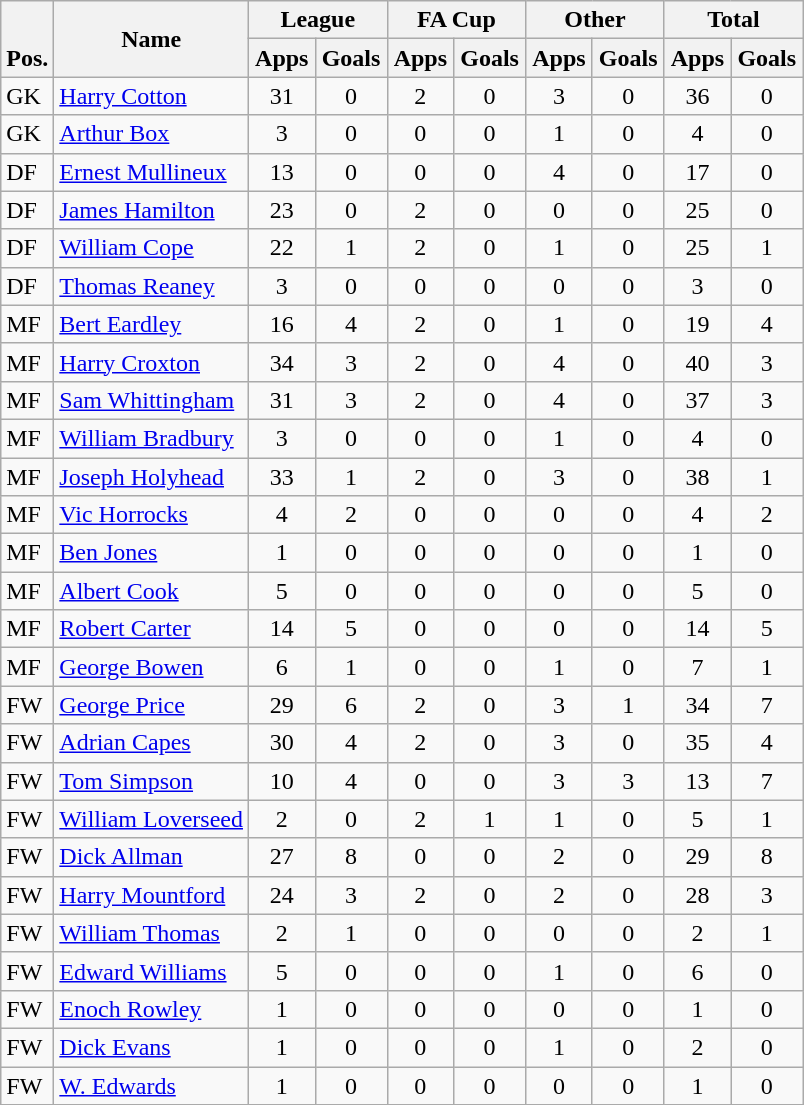<table class="wikitable" style="text-align:center">
<tr>
<th rowspan="2" valign="bottom">Pos.</th>
<th rowspan="2">Name</th>
<th colspan="2" width="85">League</th>
<th colspan="2" width="85">FA Cup</th>
<th colspan="2" width="85">Other</th>
<th colspan="2" width="85">Total</th>
</tr>
<tr>
<th>Apps</th>
<th>Goals</th>
<th>Apps</th>
<th>Goals</th>
<th>Apps</th>
<th>Goals</th>
<th>Apps</th>
<th>Goals</th>
</tr>
<tr>
<td align="left">GK</td>
<td align="left"> <a href='#'>Harry Cotton</a></td>
<td>31</td>
<td>0</td>
<td>2</td>
<td>0</td>
<td>3</td>
<td>0</td>
<td>36</td>
<td>0</td>
</tr>
<tr>
<td align="left">GK</td>
<td align="left"> <a href='#'>Arthur Box</a></td>
<td>3</td>
<td>0</td>
<td>0</td>
<td>0</td>
<td>1</td>
<td>0</td>
<td>4</td>
<td>0</td>
</tr>
<tr>
<td align="left">DF</td>
<td align="left"> <a href='#'>Ernest Mullineux</a></td>
<td>13</td>
<td>0</td>
<td>0</td>
<td>0</td>
<td>4</td>
<td>0</td>
<td>17</td>
<td>0</td>
</tr>
<tr>
<td align="left">DF</td>
<td align="left"> <a href='#'>James Hamilton</a></td>
<td>23</td>
<td>0</td>
<td>2</td>
<td>0</td>
<td>0</td>
<td>0</td>
<td>25</td>
<td>0</td>
</tr>
<tr>
<td align="left">DF</td>
<td align="left"> <a href='#'>William Cope</a></td>
<td>22</td>
<td>1</td>
<td>2</td>
<td>0</td>
<td>1</td>
<td>0</td>
<td>25</td>
<td>1</td>
</tr>
<tr>
<td align="left">DF</td>
<td align="left"><a href='#'>Thomas Reaney</a></td>
<td>3</td>
<td>0</td>
<td>0</td>
<td>0</td>
<td>0</td>
<td>0</td>
<td>3</td>
<td>0</td>
</tr>
<tr>
<td align="left">MF</td>
<td align="left"> <a href='#'>Bert Eardley</a></td>
<td>16</td>
<td>4</td>
<td>2</td>
<td>0</td>
<td>1</td>
<td>0</td>
<td>19</td>
<td>4</td>
</tr>
<tr>
<td align="left">MF</td>
<td align="left"> <a href='#'>Harry Croxton</a></td>
<td>34</td>
<td>3</td>
<td>2</td>
<td>0</td>
<td>4</td>
<td>0</td>
<td>40</td>
<td>3</td>
</tr>
<tr>
<td align="left">MF</td>
<td align="left"> <a href='#'>Sam Whittingham</a></td>
<td>31</td>
<td>3</td>
<td>2</td>
<td>0</td>
<td>4</td>
<td>0</td>
<td>37</td>
<td>3</td>
</tr>
<tr>
<td align="left">MF</td>
<td align="left"> <a href='#'>William Bradbury</a></td>
<td>3</td>
<td>0</td>
<td>0</td>
<td>0</td>
<td>1</td>
<td>0</td>
<td>4</td>
<td>0</td>
</tr>
<tr>
<td align="left">MF</td>
<td align="left"> <a href='#'>Joseph Holyhead</a></td>
<td>33</td>
<td>1</td>
<td>2</td>
<td>0</td>
<td>3</td>
<td>0</td>
<td>38</td>
<td>1</td>
</tr>
<tr>
<td align="left">MF</td>
<td align="left"> <a href='#'>Vic Horrocks</a></td>
<td>4</td>
<td>2</td>
<td>0</td>
<td>0</td>
<td>0</td>
<td>0</td>
<td>4</td>
<td>2</td>
</tr>
<tr>
<td align="left">MF</td>
<td align="left"> <a href='#'>Ben Jones</a></td>
<td>1</td>
<td>0</td>
<td>0</td>
<td>0</td>
<td>0</td>
<td>0</td>
<td>1</td>
<td>0</td>
</tr>
<tr>
<td align="left">MF</td>
<td align="left"> <a href='#'>Albert Cook</a></td>
<td>5</td>
<td>0</td>
<td>0</td>
<td>0</td>
<td>0</td>
<td>0</td>
<td>5</td>
<td>0</td>
</tr>
<tr>
<td align="left">MF</td>
<td align="left"> <a href='#'>Robert Carter</a></td>
<td>14</td>
<td>5</td>
<td>0</td>
<td>0</td>
<td>0</td>
<td>0</td>
<td>14</td>
<td>5</td>
</tr>
<tr>
<td align="left">MF</td>
<td align="left"> <a href='#'>George Bowen</a></td>
<td>6</td>
<td>1</td>
<td>0</td>
<td>0</td>
<td>1</td>
<td>0</td>
<td>7</td>
<td>1</td>
</tr>
<tr>
<td align="left">FW</td>
<td align="left"> <a href='#'>George Price</a></td>
<td>29</td>
<td>6</td>
<td>2</td>
<td>0</td>
<td>3</td>
<td>1</td>
<td>34</td>
<td>7</td>
</tr>
<tr>
<td align="left">FW</td>
<td align="left"> <a href='#'>Adrian Capes</a></td>
<td>30</td>
<td>4</td>
<td>2</td>
<td>0</td>
<td>3</td>
<td>0</td>
<td>35</td>
<td>4</td>
</tr>
<tr>
<td align="left">FW</td>
<td align="left"><a href='#'>Tom Simpson</a></td>
<td>10</td>
<td>4</td>
<td>0</td>
<td>0</td>
<td>3</td>
<td>3</td>
<td>13</td>
<td>7</td>
</tr>
<tr>
<td align="left">FW</td>
<td align="left"> <a href='#'>William Loverseed</a></td>
<td>2</td>
<td>0</td>
<td>2</td>
<td>1</td>
<td>1</td>
<td>0</td>
<td>5</td>
<td>1</td>
</tr>
<tr>
<td align="left">FW</td>
<td align="left"> <a href='#'>Dick Allman</a></td>
<td>27</td>
<td>8</td>
<td>0</td>
<td>0</td>
<td>2</td>
<td>0</td>
<td>29</td>
<td>8</td>
</tr>
<tr>
<td align="left">FW</td>
<td align="left"> <a href='#'>Harry Mountford</a></td>
<td>24</td>
<td>3</td>
<td>2</td>
<td>0</td>
<td>2</td>
<td>0</td>
<td>28</td>
<td>3</td>
</tr>
<tr>
<td align="left">FW</td>
<td align="left"> <a href='#'>William Thomas</a></td>
<td>2</td>
<td>1</td>
<td>0</td>
<td>0</td>
<td>0</td>
<td>0</td>
<td>2</td>
<td>1</td>
</tr>
<tr>
<td align="left">FW</td>
<td align="left"><a href='#'>Edward Williams</a></td>
<td>5</td>
<td>0</td>
<td>0</td>
<td>0</td>
<td>1</td>
<td>0</td>
<td>6</td>
<td>0</td>
</tr>
<tr>
<td align="left">FW</td>
<td align="left"><a href='#'>Enoch Rowley</a></td>
<td>1</td>
<td>0</td>
<td>0</td>
<td>0</td>
<td>0</td>
<td>0</td>
<td>1</td>
<td>0</td>
</tr>
<tr>
<td align="left">FW</td>
<td align="left"> <a href='#'>Dick Evans</a></td>
<td>1</td>
<td>0</td>
<td>0</td>
<td>0</td>
<td>1</td>
<td>0</td>
<td>2</td>
<td>0</td>
</tr>
<tr>
<td align="left">FW</td>
<td align="left"><a href='#'>W. Edwards</a></td>
<td>1</td>
<td>0</td>
<td>0</td>
<td>0</td>
<td>0</td>
<td>0</td>
<td>1</td>
<td>0</td>
</tr>
<tr>
</tr>
</table>
